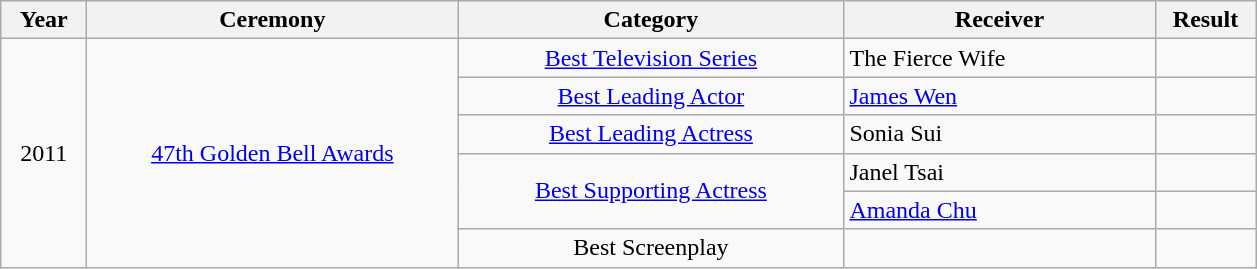<table class="wikitable">
<tr>
<th style="width:50px;">Year</th>
<th style="width:240px;">Ceremony</th>
<th style="width:250px;">Category</th>
<th style="width:200px;">Receiver</th>
<th style="width:60px;">Result</th>
</tr>
<tr>
<td align="center" rowspan=8>2011</td>
<td align="center" rowspan=8><a href='#'>47th Golden Bell Awards</a></td>
<td align="center"><a href='#'>Best Television Series</a></td>
<td>The Fierce Wife</td>
<td></td>
</tr>
<tr>
<td align="center"><a href='#'>Best Leading Actor</a></td>
<td><a href='#'>James Wen</a></td>
<td></td>
</tr>
<tr>
<td align="center"><a href='#'>Best Leading Actress</a></td>
<td>Sonia Sui</td>
<td></td>
</tr>
<tr>
<td align="center" rowspan=2><a href='#'>Best Supporting Actress</a></td>
<td>Janel Tsai</td>
<td></td>
</tr>
<tr>
<td><a href='#'>Amanda Chu</a></td>
<td></td>
</tr>
<tr>
<td align="center">Best Screenplay</td>
<td></td>
<td></td>
</tr>
</table>
